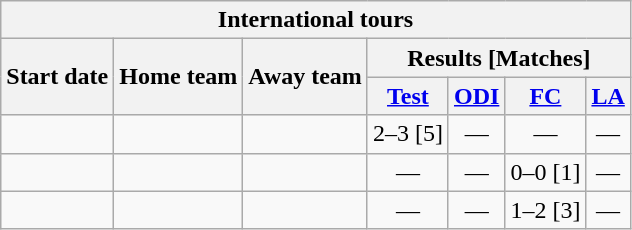<table class="wikitable">
<tr>
<th colspan="7">International tours</th>
</tr>
<tr>
<th rowspan="2">Start date</th>
<th rowspan="2">Home team</th>
<th rowspan="2">Away team</th>
<th colspan="4">Results [Matches]</th>
</tr>
<tr>
<th><a href='#'>Test</a></th>
<th><a href='#'>ODI</a></th>
<th><a href='#'>FC</a></th>
<th><a href='#'>LA</a></th>
</tr>
<tr>
<td><a href='#'></a></td>
<td></td>
<td></td>
<td>2–3 [5]</td>
<td ; style="text-align:center">—</td>
<td ; style="text-align:center">—</td>
<td ; style="text-align:center">—</td>
</tr>
<tr>
<td><a href='#'></a></td>
<td></td>
<td></td>
<td ; style="text-align:center">—</td>
<td ; style="text-align:center">—</td>
<td>0–0 [1]</td>
<td ; style="text-align:center">—</td>
</tr>
<tr>
<td><a href='#'></a></td>
<td></td>
<td></td>
<td ; style="text-align:center">—</td>
<td ; style="text-align:center">—</td>
<td>1–2 [3]</td>
<td ; style="text-align:center">—</td>
</tr>
</table>
